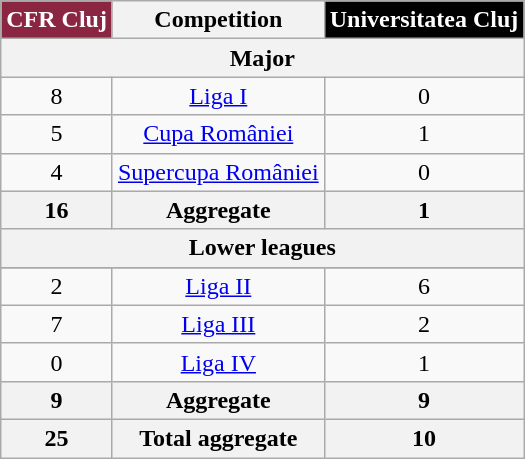<table class="wikitable sortable"  style="text-align: center">
<tr>
<th style="color:#ffffff; background:#8b2642">CFR Cluj</th>
<th>Competition</th>
<th style="color:#ffffff; background:#000000"">Universitatea Cluj</th>
</tr>
<tr style="text-align:center;">
<th colspan="4"><strong>Major</strong></th>
</tr>
<tr style="text-align:center;">
<td>8</td>
<td><a href='#'>Liga I</a></td>
<td>0</td>
</tr>
<tr style="text-align:center;">
<td>5</td>
<td><a href='#'>Cupa României</a></td>
<td>1</td>
</tr>
<tr style="text-align:center;">
<td>4</td>
<td><a href='#'>Supercupa României</a></td>
<td>0</td>
</tr>
<tr align="center">
<th><strong>16</strong></th>
<th><strong>Aggregate</strong></th>
<th><strong>1</strong></th>
</tr>
<tr style="text-align:center;">
<th colspan="4"><strong>Lower leagues</strong></th>
</tr>
<tr style="text-align:center;">
</tr>
<tr style="text-align:center;">
<td>2</td>
<td><a href='#'>Liga II</a></td>
<td>6</td>
</tr>
<tr style="text-align:center;">
<td>7</td>
<td><a href='#'>Liga III</a></td>
<td>2</td>
</tr>
<tr style="text-align:center;">
<td>0</td>
<td><a href='#'>Liga IV</a></td>
<td>1</td>
</tr>
<tr align="center">
<th><strong>9</strong></th>
<th><strong>Aggregate</strong></th>
<th><strong>9</strong></th>
</tr>
<tr align="center">
<th><strong>25</strong></th>
<th><strong>Total aggregate</strong></th>
<th><strong>10</strong></th>
</tr>
</table>
